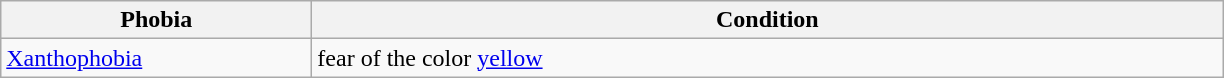<table class="wikitable sortable" border="1">
<tr>
<th width="200px">Phobia</th>
<th width="600px">Condition</th>
</tr>
<tr>
<td><a href='#'>Xanthophobia</a></td>
<td>fear of the color <a href='#'>yellow</a></td>
</tr>
</table>
